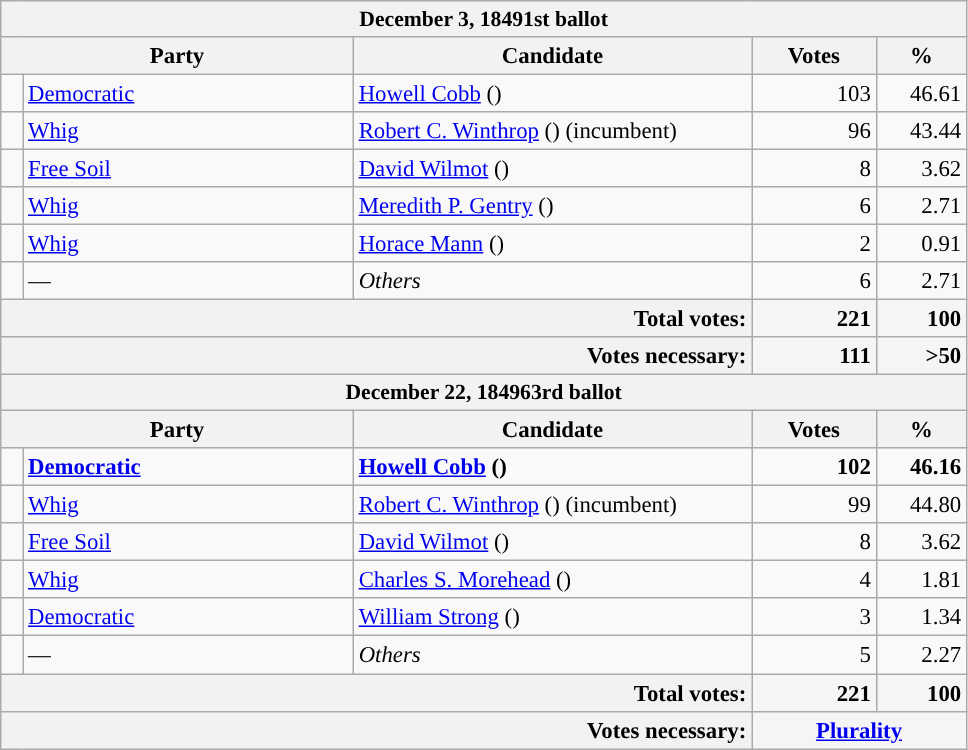<table class="wikitable" style="margin-right:1em; font-size:95%">
<tr>
<th colspan=5 style="font-size:95%">December 3, 18491st ballot</th>
</tr>
<tr>
<th scope="col" colspan="2" style="width: 15em">Party</th>
<th scope="col" style="width: 17em">Candidate</th>
<th scope="col" style="width: 5em">Votes</th>
<th scope="col" style="width: 3.5em">%</th>
</tr>
<tr>
<td style="width: 0.5em; background:"></td>
<td><a href='#'>Democratic</a></td>
<td><a href='#'>Howell Cobb</a> ()</td>
<td style="text-align:right">103</td>
<td style="text-align:right">46.61</td>
</tr>
<tr>
<td style="background:"></td>
<td><a href='#'>Whig</a></td>
<td><a href='#'>Robert C. Winthrop</a> () (incumbent)</td>
<td style="text-align:right">96</td>
<td style="text-align:right">43.44</td>
</tr>
<tr>
<td style="background:"></td>
<td><a href='#'>Free Soil</a></td>
<td><a href='#'>David Wilmot</a> ()</td>
<td style="text-align:right">8</td>
<td style="text-align:right">3.62</td>
</tr>
<tr>
<td style="background:"></td>
<td><a href='#'>Whig</a></td>
<td><a href='#'>Meredith P. Gentry</a> ()</td>
<td style="text-align:right">6</td>
<td style="text-align:right">2.71</td>
</tr>
<tr>
<td style="background:"></td>
<td><a href='#'>Whig</a></td>
<td><a href='#'>Horace Mann</a> ()</td>
<td style="text-align:right">2</td>
<td style="text-align:right">0.91</td>
</tr>
<tr>
<td style="background:"></td>
<td>—</td>
<td><em>Others</em></td>
<td style="text-align:right">6</td>
<td style="text-align:right">2.71</td>
</tr>
<tr>
<th colspan=3 style="text-align:right">Total votes:</th>
<td style="text-align:right; background:#f5f5f5"><strong>221</strong></td>
<td style="text-align:right; background:#f5f5f5"><strong>100</strong></td>
</tr>
<tr>
<th colspan=3 style="text-align:right">Votes necessary:</th>
<td style="text-align:right; background:#f5f5f5"><strong>111</strong></td>
<td style="text-align:right; background:#f5f5f5"><strong>>50</strong></td>
</tr>
<tr>
<th colspan=5 style="font-size:95%">December 22, 184963rd ballot</th>
</tr>
<tr>
<th scope="col" colspan="2" style="width: 15em">Party</th>
<th scope="col" style="width: 17em">Candidate</th>
<th scope="col" style="width: 5em">Votes</th>
<th scope="col" style="width: 3.5em">%</th>
</tr>
<tr>
<td style="background:"></td>
<td><strong><a href='#'>Democratic</a></strong></td>
<td><strong><a href='#'>Howell Cobb</a> ()</strong></td>
<td style="text-align:right"><strong>102</strong></td>
<td style="text-align:right"><strong>46.16</strong></td>
</tr>
<tr>
<td style="background:"></td>
<td><a href='#'>Whig</a></td>
<td><a href='#'>Robert C. Winthrop</a> () (incumbent)</td>
<td style="text-align:right">99</td>
<td style="text-align:right">44.80</td>
</tr>
<tr>
<td style="background:"></td>
<td><a href='#'>Free Soil</a></td>
<td><a href='#'>David Wilmot</a> ()</td>
<td style="text-align:right">8</td>
<td style="text-align:right">3.62</td>
</tr>
<tr>
<td style="background:"></td>
<td><a href='#'>Whig</a></td>
<td><a href='#'>Charles S. Morehead</a> ()</td>
<td style="text-align:right">4</td>
<td style="text-align:right">1.81</td>
</tr>
<tr>
<td style="background:"></td>
<td><a href='#'>Democratic</a></td>
<td><a href='#'>William Strong</a> ()</td>
<td style="text-align:right">3</td>
<td style="text-align:right">1.34</td>
</tr>
<tr>
<td style="background:"></td>
<td>—</td>
<td><em>Others</em></td>
<td style="text-align:right">5</td>
<td style="text-align:right">2.27</td>
</tr>
<tr>
<th colspan=3 style="text-align:right">Total votes:</th>
<td style="text-align:right; background:#f5f5f5"><strong>221</strong></td>
<td style="text-align:right; background:#f5f5f5"><strong>100</strong></td>
</tr>
<tr>
<th colspan=3 style="text-align:right">Votes necessary:</th>
<th colspan=2 style="background:#f5f5f5"><a href='#'>Plurality</a></th>
</tr>
</table>
